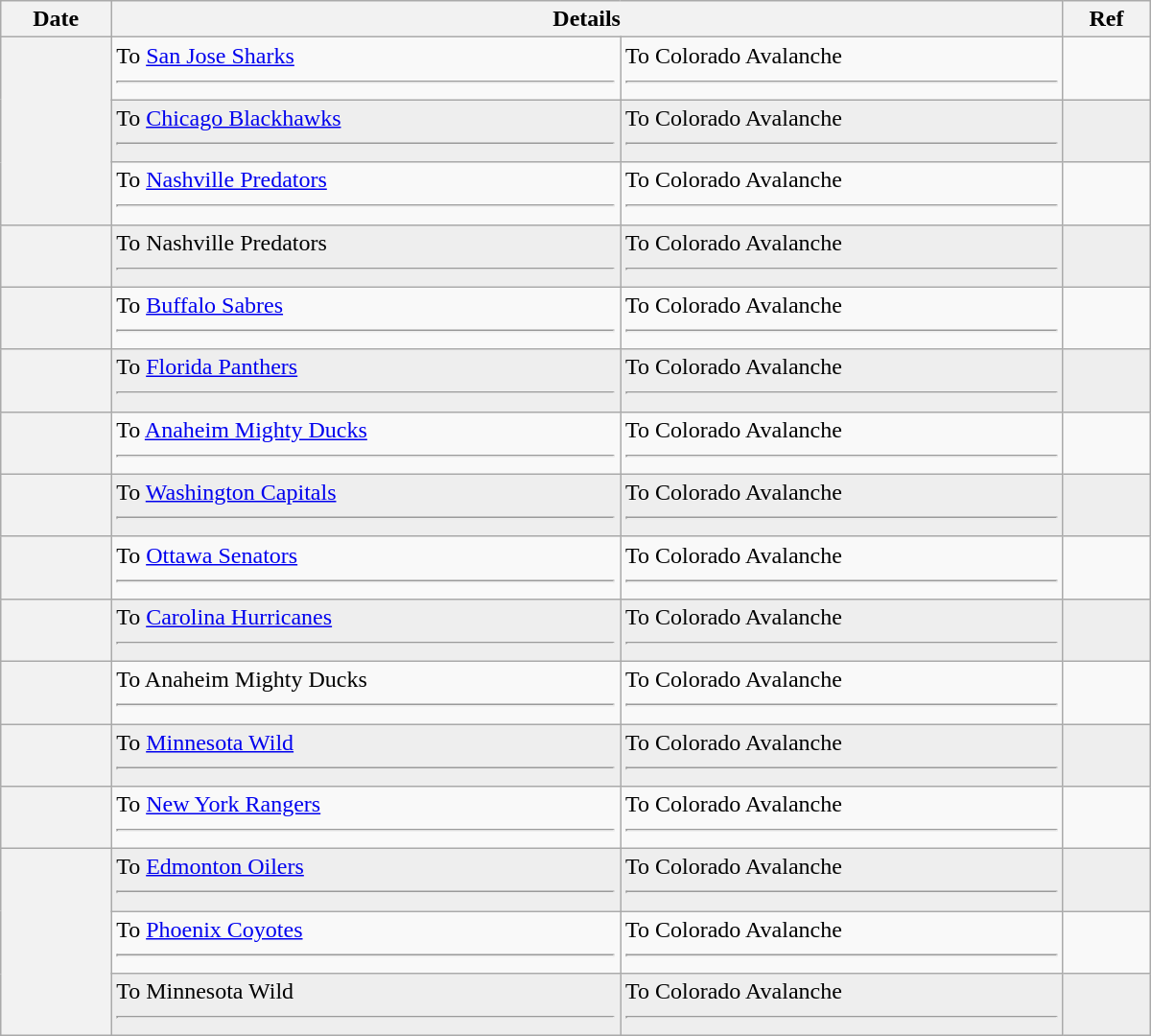<table class="wikitable plainrowheaders" style="width: 50em;">
<tr>
<th scope="col">Date</th>
<th scope="col" colspan="2">Details</th>
<th scope="col">Ref</th>
</tr>
<tr>
<th scope="row" rowspan=3></th>
<td valign="top">To <a href='#'>San Jose Sharks</a> <hr></td>
<td valign="top">To Colorado Avalanche <hr></td>
<td></td>
</tr>
<tr bgcolor="#eeeeee">
<td valign="top">To <a href='#'>Chicago Blackhawks</a> <hr></td>
<td valign="top">To Colorado Avalanche <hr></td>
<td></td>
</tr>
<tr>
<td valign="top">To <a href='#'>Nashville Predators</a> <hr></td>
<td valign="top">To Colorado Avalanche <hr></td>
<td></td>
</tr>
<tr bgcolor="#eeeeee">
<th scope="row"></th>
<td valign="top">To Nashville Predators <hr></td>
<td valign="top">To Colorado Avalanche <hr></td>
<td></td>
</tr>
<tr>
<th scope="row"></th>
<td valign="top">To <a href='#'>Buffalo Sabres</a> <hr></td>
<td valign="top">To Colorado Avalanche <hr></td>
<td></td>
</tr>
<tr bgcolor="#eeeeee">
<th scope="row"></th>
<td valign="top">To <a href='#'>Florida Panthers</a> <hr></td>
<td valign="top">To Colorado Avalanche <hr></td>
<td></td>
</tr>
<tr>
<th scope="row"></th>
<td valign="top">To <a href='#'>Anaheim Mighty Ducks</a> <hr></td>
<td valign="top">To Colorado Avalanche <hr></td>
<td></td>
</tr>
<tr bgcolor="#eeeeee">
<th scope="row"></th>
<td valign="top">To <a href='#'>Washington Capitals</a> <hr></td>
<td valign="top">To Colorado Avalanche <hr></td>
<td></td>
</tr>
<tr>
<th scope="row"></th>
<td valign="top">To <a href='#'>Ottawa Senators</a> <hr></td>
<td valign="top">To Colorado Avalanche <hr></td>
<td></td>
</tr>
<tr bgcolor="#eeeeee">
<th scope="row"></th>
<td valign="top">To <a href='#'>Carolina Hurricanes</a> <hr></td>
<td valign="top">To Colorado Avalanche <hr></td>
<td></td>
</tr>
<tr>
<th scope="row"></th>
<td valign="top">To Anaheim Mighty Ducks <hr></td>
<td valign="top">To Colorado Avalanche <hr></td>
<td></td>
</tr>
<tr bgcolor="#eeeeee">
<th scope="row"></th>
<td valign="top">To <a href='#'>Minnesota Wild</a> <hr></td>
<td valign="top">To Colorado Avalanche <hr></td>
<td></td>
</tr>
<tr>
<th scope="row"></th>
<td valign="top">To <a href='#'>New York Rangers</a> <hr></td>
<td valign="top">To Colorado Avalanche <hr></td>
<td></td>
</tr>
<tr bgcolor="#eeeeee">
<th scope="row" rowspan=3></th>
<td valign="top">To <a href='#'>Edmonton Oilers</a> <hr></td>
<td valign="top">To Colorado Avalanche <hr></td>
<td></td>
</tr>
<tr>
<td valign="top">To <a href='#'>Phoenix Coyotes</a> <hr></td>
<td valign="top">To Colorado Avalanche <hr></td>
<td></td>
</tr>
<tr bgcolor="#eeeeee">
<td valign="top">To Minnesota Wild <hr></td>
<td valign="top">To Colorado Avalanche <hr></td>
<td></td>
</tr>
</table>
